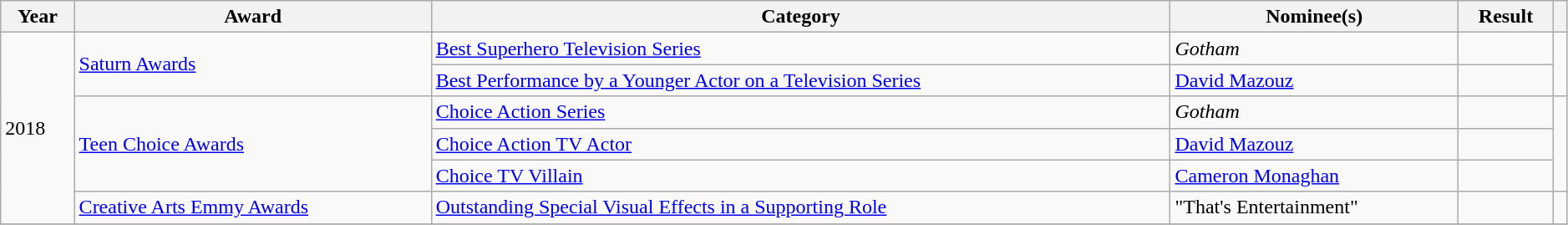<table class="wikitable sortable plainrowheaders" style="width:99%;">
<tr>
<th>Year</th>
<th>Award</th>
<th>Category</th>
<th>Nominee(s)</th>
<th>Result</th>
<th scope="col" class="unsortable"></th>
</tr>
<tr>
<td rowspan="6">2018</td>
<td rowspan="2"><a href='#'>Saturn Awards</a></td>
<td><a href='#'>Best Superhero Television Series</a></td>
<td><em>Gotham</em></td>
<td></td>
<td rowspan="2" style="text-align:center;"></td>
</tr>
<tr>
<td><a href='#'>Best Performance by a Younger Actor on a Television Series</a></td>
<td><a href='#'>David Mazouz</a></td>
<td></td>
</tr>
<tr>
<td rowspan="3"><a href='#'>Teen Choice Awards</a></td>
<td><a href='#'>Choice Action Series</a></td>
<td><em>Gotham</em></td>
<td></td>
<td rowspan="3" style="text-align:center;"></td>
</tr>
<tr>
<td><a href='#'>Choice Action TV Actor</a></td>
<td><a href='#'>David Mazouz</a></td>
<td></td>
</tr>
<tr>
<td><a href='#'>Choice TV Villain</a></td>
<td><a href='#'>Cameron Monaghan</a></td>
<td></td>
</tr>
<tr>
<td><a href='#'>Creative Arts Emmy Awards</a></td>
<td><a href='#'>Outstanding Special Visual Effects in a Supporting Role</a></td>
<td>"That's Entertainment"</td>
<td></td>
<td></td>
</tr>
<tr>
</tr>
</table>
